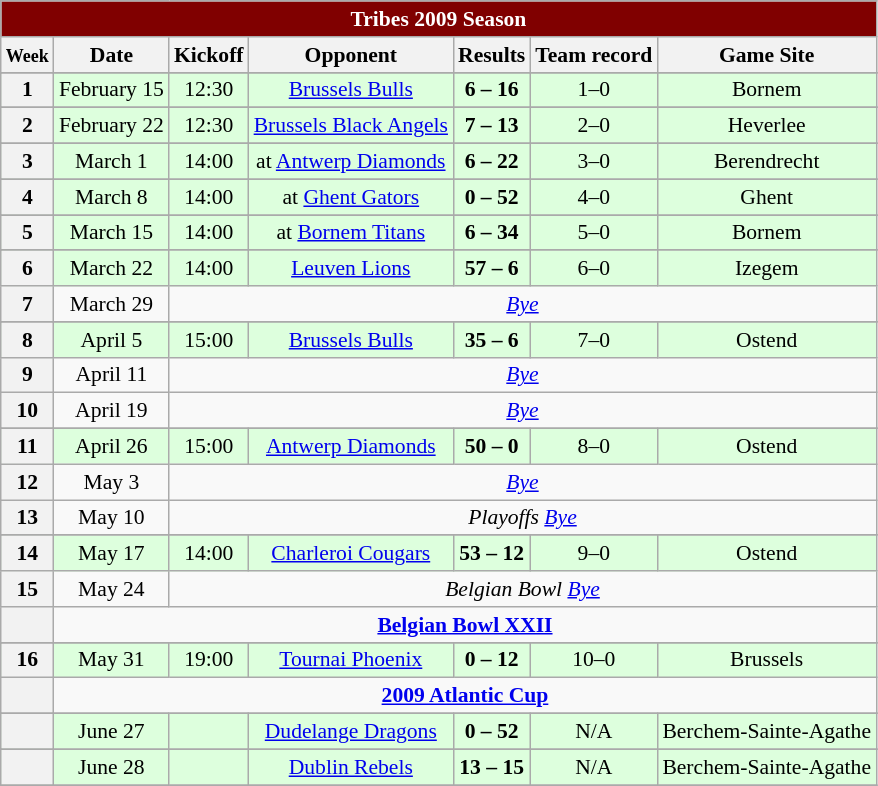<table class="wikitable" align="center" style="font-size: 90%;">
<tr>
<th style="background-color:maroon; color:white;" colspan=7>Tribes 2009 Season</th>
</tr>
<tr>
<th><small>Week</small></th>
<th>Date</th>
<th>Kickoff</th>
<th>Opponent</th>
<th>Results</th>
<th>Team record</th>
<th>Game Site</th>
</tr>
<tr>
</tr>
<tr style="background: #ddffdd;">
<th align="center">1</th>
<td align="center">February 15</td>
<td align="center">12:30</td>
<td align="center"><a href='#'>Brussels Bulls</a></td>
<td align="center"><strong>6 – 16</strong></td>
<td align="center">1–0</td>
<td align="center">Bornem</td>
</tr>
<tr>
</tr>
<tr style="background: #ddffdd;">
<th align="center">2</th>
<td align="center">February 22</td>
<td align="center">12:30</td>
<td align="center"><a href='#'>Brussels Black Angels</a></td>
<td align="center"><strong>7 – 13</strong></td>
<td align="center">2–0</td>
<td align="center">Heverlee</td>
</tr>
<tr>
</tr>
<tr style="background: #ddffdd;">
<th align="center">3</th>
<td align="center">March 1</td>
<td align="center">14:00</td>
<td align="center">at <a href='#'>Antwerp Diamonds</a></td>
<td align="center"><strong>6 – 22</strong></td>
<td align="center">3–0</td>
<td align="center">Berendrecht</td>
</tr>
<tr>
</tr>
<tr style="background: #ddffdd;">
<th align="center">4</th>
<td align="center">March 8</td>
<td align="center">14:00</td>
<td align="center">at <a href='#'>Ghent Gators</a></td>
<td align="center"><strong>0 – 52</strong></td>
<td align="center">4–0</td>
<td align="center">Ghent</td>
</tr>
<tr>
</tr>
<tr style="background: #ddffdd;">
<th align="center">5</th>
<td align="center">March 15</td>
<td align="center">14:00</td>
<td align="center">at <a href='#'>Bornem Titans</a></td>
<td align="center"><strong>6 – 34</strong></td>
<td align="center">5–0</td>
<td align="center">Bornem</td>
</tr>
<tr>
</tr>
<tr style="background: #ddffdd;">
<th align="center">6</th>
<td align="center">March 22</td>
<td align="center">14:00</td>
<td align="center"><a href='#'>Leuven Lions</a></td>
<td align="center"><strong>57 – 6</strong></td>
<td align="center">6–0</td>
<td align="center">Izegem</td>
</tr>
<tr>
<th align="center">7</th>
<td align="center">March 29</td>
<td colspan="9" align="center"><em><a href='#'>Bye</a></em></td>
</tr>
<tr>
</tr>
<tr style="background: #ddffdd;">
<th align="center">8</th>
<td align="center">April 5</td>
<td align="center">15:00</td>
<td align="center"><a href='#'>Brussels Bulls</a></td>
<td align="center"><strong>35 – 6</strong></td>
<td align="center">7–0</td>
<td align="center">Ostend</td>
</tr>
<tr>
<th align="center">9</th>
<td align="center">April 11</td>
<td colspan="9" align="center"><em><a href='#'>Bye</a></em></td>
</tr>
<tr>
<th align="center">10</th>
<td align="center">April 19</td>
<td colspan="9" align="center"><em><a href='#'>Bye</a></em></td>
</tr>
<tr>
</tr>
<tr style="background: #ddffdd;">
<th align="center">11</th>
<td align="center">April 26</td>
<td align="center">15:00</td>
<td align="center"><a href='#'>Antwerp Diamonds</a></td>
<td align="center"><strong>50 – 0</strong></td>
<td align="center">8–0</td>
<td align="center">Ostend</td>
</tr>
<tr>
<th align="center">12</th>
<td align="center">May 3</td>
<td colspan="9" align="center"><em><a href='#'>Bye</a></em></td>
</tr>
<tr>
<th align="center">13</th>
<td align="center">May 10</td>
<td colspan="9" align="center"><em>Playoffs <a href='#'>Bye</a></em></td>
</tr>
<tr>
</tr>
<tr style="background: #ddffdd;">
<th align="center">14</th>
<td align="center">May 17</td>
<td align="center">14:00</td>
<td align="center"><a href='#'>Charleroi Cougars</a></td>
<td align="center"><strong>53 – 12</strong></td>
<td align="center">9–0</td>
<td align="center">Ostend</td>
</tr>
<tr>
<th align="center">15</th>
<td align="center">May 24</td>
<td colspan="9" align="center"><em>Belgian Bowl <a href='#'>Bye</a></em></td>
</tr>
<tr>
<th align="center"></th>
<td colspan="9" align="center"><strong><a href='#'>Belgian Bowl XXII</a></strong></td>
</tr>
<tr>
</tr>
<tr style="background: #ddffdd;">
<th align="center">16</th>
<td align="center">May 31</td>
<td align="center">19:00</td>
<td align="center"><a href='#'>Tournai Phoenix</a></td>
<td align="center"><strong>0 – 12</strong></td>
<td align="center">10–0</td>
<td align="center">Brussels</td>
</tr>
<tr>
<th align="center"></th>
<td colspan="9" align="center"><strong><a href='#'>2009 Atlantic Cup</a></strong></td>
</tr>
<tr>
</tr>
<tr style="background: #ddffdd;">
<th align="center"></th>
<td align="center">June 27</td>
<td align="center"></td>
<td align="center"><a href='#'>Dudelange Dragons</a></td>
<td align="center"><strong>0 – 52</strong></td>
<td align="center">N/A</td>
<td align="center">Berchem-Sainte-Agathe</td>
</tr>
<tr>
</tr>
<tr style="background: #ddffdd;">
<th align="center"></th>
<td align="center">June 28</td>
<td align="center"></td>
<td align="center"><a href='#'>Dublin Rebels</a></td>
<td align="center"><strong>13 – 15</strong></td>
<td align="center">N/A</td>
<td align="center">Berchem-Sainte-Agathe</td>
</tr>
<tr>
</tr>
</table>
